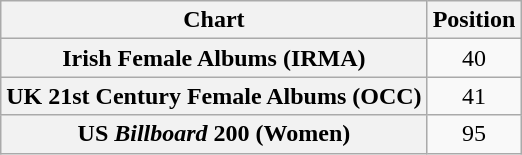<table class="wikitable plainrowheaders" style="text-align:center">
<tr>
<th scope="col">Chart</th>
<th scope="col">Position</th>
</tr>
<tr>
<th scope="row">Irish Female Albums (IRMA)</th>
<td>40</td>
</tr>
<tr>
<th scope="row">UK 21st Century Female Albums (OCC)<br></th>
<td>41</td>
</tr>
<tr>
<th scope="row">US <em>Billboard</em> 200 (Women)</th>
<td>95</td>
</tr>
</table>
